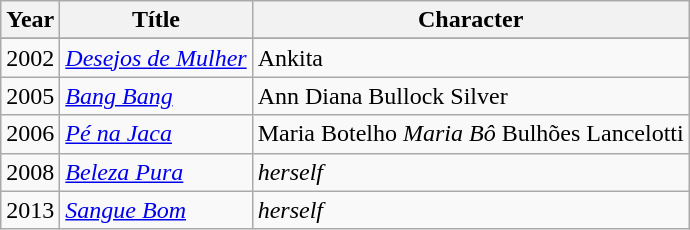<table class="wikitable">
<tr>
<th>Year</th>
<th>Títle</th>
<th>Character</th>
</tr>
<tr>
</tr>
<tr>
<td>2002</td>
<td><em><a href='#'>Desejos de Mulher</a></em></td>
<td>Ankita</td>
</tr>
<tr>
<td>2005</td>
<td><em><a href='#'>Bang Bang</a></em></td>
<td>Ann Diana Bullock Silver</td>
</tr>
<tr>
<td>2006</td>
<td><em><a href='#'>Pé na Jaca</a></em></td>
<td>Maria Botelho <em>Maria Bô</em> Bulhões Lancelotti</td>
</tr>
<tr>
<td>2008</td>
<td><em><a href='#'>Beleza Pura</a></em></td>
<td><em>herself</em></td>
</tr>
<tr>
<td>2013</td>
<td><em><a href='#'>Sangue Bom</a></em></td>
<td><em>herself</em></td>
</tr>
</table>
